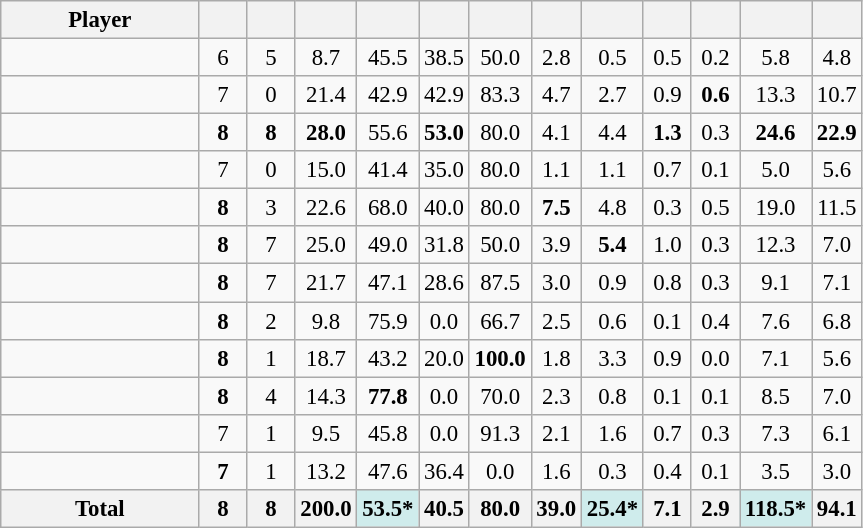<table class="wikitable sortable" style="text-align:center; font-size:95%">
<tr>
<th scope="col" width="125px">Player</th>
<th scope="col" width="25px"></th>
<th scope="col" width="25px"></th>
<th scope="col" width="25px"></th>
<th scope="col" width="25px"></th>
<th scope="col" width="25px"></th>
<th scope="col" width="25px"></th>
<th scope="col" width="25px"></th>
<th scope="col" width="25px"></th>
<th scope="col" width="25px"></th>
<th scope="col" width="25px"></th>
<th scope="col" width="25px"></th>
<th scope="col" width="25px"></th>
</tr>
<tr>
<td></td>
<td>6</td>
<td>5</td>
<td>8.7</td>
<td>45.5</td>
<td>38.5</td>
<td>50.0</td>
<td>2.8</td>
<td>0.5</td>
<td>0.5</td>
<td>0.2</td>
<td>5.8</td>
<td>4.8</td>
</tr>
<tr>
<td></td>
<td>7</td>
<td>0</td>
<td>21.4</td>
<td>42.9</td>
<td>42.9</td>
<td>83.3</td>
<td>4.7</td>
<td>2.7</td>
<td>0.9</td>
<td><strong>0.6</strong></td>
<td>13.3</td>
<td>10.7</td>
</tr>
<tr>
<td></td>
<td><strong>8</strong></td>
<td><strong>8</strong></td>
<td><strong>28.0</strong></td>
<td>55.6</td>
<td><strong>53.0</strong></td>
<td>80.0</td>
<td>4.1</td>
<td>4.4</td>
<td><strong>1.3</strong></td>
<td>0.3</td>
<td><strong>24.6</strong></td>
<td><strong>22.9</strong></td>
</tr>
<tr>
<td></td>
<td>7</td>
<td>0</td>
<td>15.0</td>
<td>41.4</td>
<td>35.0</td>
<td>80.0</td>
<td>1.1</td>
<td>1.1</td>
<td>0.7</td>
<td>0.1</td>
<td>5.0</td>
<td>5.6</td>
</tr>
<tr>
<td></td>
<td><strong>8</strong></td>
<td>3</td>
<td>22.6</td>
<td>68.0</td>
<td>40.0</td>
<td>80.0</td>
<td><strong>7.5</strong></td>
<td>4.8</td>
<td>0.3</td>
<td>0.5</td>
<td>19.0</td>
<td>11.5</td>
</tr>
<tr>
<td></td>
<td><strong>8</strong></td>
<td>7</td>
<td>25.0</td>
<td>49.0</td>
<td>31.8</td>
<td>50.0</td>
<td>3.9</td>
<td><strong>5.4</strong></td>
<td>1.0</td>
<td>0.3</td>
<td>12.3</td>
<td>7.0</td>
</tr>
<tr>
<td></td>
<td><strong>8</strong></td>
<td>7</td>
<td>21.7</td>
<td>47.1</td>
<td>28.6</td>
<td>87.5</td>
<td>3.0</td>
<td>0.9</td>
<td>0.8</td>
<td>0.3</td>
<td>9.1</td>
<td>7.1</td>
</tr>
<tr>
<td></td>
<td><strong>8</strong></td>
<td>2</td>
<td>9.8</td>
<td>75.9</td>
<td>0.0</td>
<td>66.7</td>
<td>2.5</td>
<td>0.6</td>
<td>0.1</td>
<td>0.4</td>
<td>7.6</td>
<td>6.8</td>
</tr>
<tr>
<td></td>
<td><strong>8</strong></td>
<td>1</td>
<td>18.7</td>
<td>43.2</td>
<td>20.0</td>
<td><strong>100.0</strong></td>
<td>1.8</td>
<td>3.3</td>
<td>0.9</td>
<td>0.0</td>
<td>7.1</td>
<td>5.6</td>
</tr>
<tr>
<td></td>
<td><strong>8</strong></td>
<td>4</td>
<td>14.3</td>
<td><strong>77.8</strong></td>
<td>0.0</td>
<td>70.0</td>
<td>2.3</td>
<td>0.8</td>
<td>0.1</td>
<td>0.1</td>
<td>8.5</td>
<td>7.0</td>
</tr>
<tr>
<td></td>
<td>7</td>
<td>1</td>
<td>9.5</td>
<td>45.8</td>
<td>0.0</td>
<td>91.3</td>
<td>2.1</td>
<td>1.6</td>
<td>0.7</td>
<td>0.3</td>
<td>7.3</td>
<td>6.1</td>
</tr>
<tr>
<td></td>
<td><strong>7</strong></td>
<td>1</td>
<td>13.2</td>
<td>47.6</td>
<td>36.4</td>
<td>0.0</td>
<td>1.6</td>
<td>0.3</td>
<td>0.4</td>
<td>0.1</td>
<td>3.5</td>
<td>3.0</td>
</tr>
<tr class="sortbottom">
<th>Total</th>
<th>8</th>
<th>8</th>
<th>200.0</th>
<th style="background:#CFECEC;">53.5*</th>
<th>40.5</th>
<th>80.0</th>
<th>39.0</th>
<th style="background:#CFECEC;">25.4*</th>
<th>7.1</th>
<th>2.9</th>
<th style="background:#CFECEC;">118.5*</th>
<th>94.1</th>
</tr>
</table>
